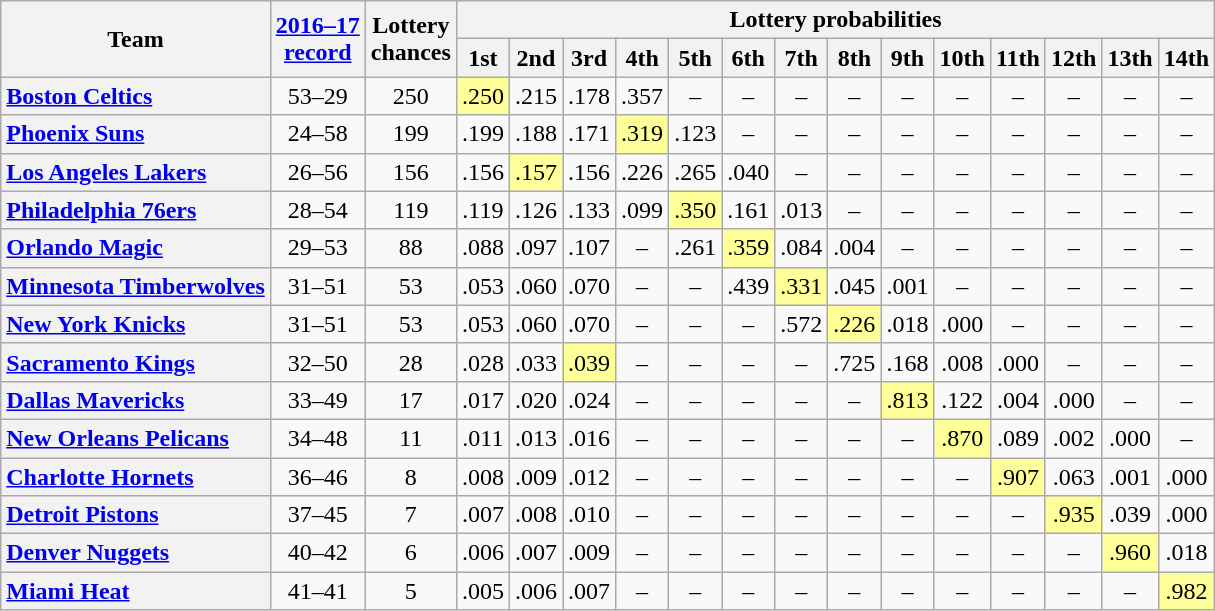<table class="wikitable plainrowheaders" style="text-align:center">
<tr>
<th scope="col" rowspan="2">Team</th>
<th scope="col" rowspan="2"><a href='#'>2016–17<br>record</a></th>
<th scope="col" rowspan="2">Lottery<br>chances</th>
<th scope="col" colspan="14">Lottery probabilities</th>
</tr>
<tr>
<th>1st</th>
<th>2nd</th>
<th>3rd</th>
<th>4th</th>
<th>5th</th>
<th>6th</th>
<th>7th</th>
<th>8th</th>
<th>9th</th>
<th>10th</th>
<th>11th</th>
<th>12th</th>
<th>13th</th>
<th>14th</th>
</tr>
<tr>
<th scope="row" style="text-align:left;"><a href='#'>Boston Celtics</a></th>
<td>53–29</td>
<td>250</td>
<td style="background:#ff9">.250</td>
<td>.215</td>
<td>.178</td>
<td>.357</td>
<td>–</td>
<td>–</td>
<td>–</td>
<td>–</td>
<td>–</td>
<td>–</td>
<td>–</td>
<td>–</td>
<td>–</td>
<td>–</td>
</tr>
<tr>
<th scope="row" style="text-align:left;"><a href='#'>Phoenix Suns</a></th>
<td>24–58</td>
<td>199</td>
<td>.199</td>
<td>.188</td>
<td>.171</td>
<td style="background:#ff9">.319</td>
<td>.123</td>
<td>–</td>
<td>–</td>
<td>–</td>
<td>–</td>
<td>–</td>
<td>–</td>
<td>–</td>
<td>–</td>
<td>–</td>
</tr>
<tr>
<th scope="row" style="text-align:left;"><a href='#'>Los Angeles Lakers</a></th>
<td>26–56</td>
<td>156</td>
<td>.156</td>
<td style="background:#ff9;">.157</td>
<td>.156</td>
<td>.226</td>
<td>.265</td>
<td>.040</td>
<td>–</td>
<td>–</td>
<td>–</td>
<td>–</td>
<td>–</td>
<td>–</td>
<td>–</td>
<td>–</td>
</tr>
<tr>
<th scope="row" style="text-align:left;"><a href='#'>Philadelphia 76ers</a></th>
<td>28–54</td>
<td>119</td>
<td>.119</td>
<td>.126</td>
<td>.133</td>
<td>.099</td>
<td style="background:#ff9">.350</td>
<td>.161</td>
<td>.013</td>
<td>–</td>
<td>–</td>
<td>–</td>
<td>–</td>
<td>–</td>
<td>–</td>
<td>–</td>
</tr>
<tr>
<th scope="row" style="text-align:left;"><a href='#'>Orlando Magic</a></th>
<td>29–53</td>
<td>88</td>
<td>.088</td>
<td>.097</td>
<td>.107</td>
<td>–</td>
<td>.261</td>
<td style="background:#ff9">.359</td>
<td>.084</td>
<td>.004</td>
<td>–</td>
<td>–</td>
<td>–</td>
<td>–</td>
<td>–</td>
<td>–</td>
</tr>
<tr>
<th scope="row" style="text-align:left;"><a href='#'>Minnesota Timberwolves</a></th>
<td>31–51</td>
<td>53</td>
<td>.053</td>
<td>.060</td>
<td>.070</td>
<td>–</td>
<td>–</td>
<td>.439</td>
<td style="background:#ff9">.331</td>
<td>.045</td>
<td>.001</td>
<td>–</td>
<td>–</td>
<td>–</td>
<td>–</td>
<td>–</td>
</tr>
<tr>
<th scope="row" style="text-align:left;"><a href='#'>New York Knicks</a></th>
<td>31–51</td>
<td>53</td>
<td>.053</td>
<td>.060</td>
<td>.070</td>
<td>–</td>
<td>–</td>
<td>–</td>
<td>.572</td>
<td style="background:#ff9">.226</td>
<td>.018</td>
<td>.000</td>
<td>–</td>
<td>–</td>
<td>–</td>
<td>–</td>
</tr>
<tr>
<th scope="row" style="text-align:left;"><a href='#'>Sacramento Kings</a></th>
<td>32–50</td>
<td>28</td>
<td>.028</td>
<td>.033</td>
<td style="background:#ff9">.039</td>
<td>–</td>
<td>–</td>
<td>–</td>
<td>–</td>
<td>.725</td>
<td>.168</td>
<td>.008</td>
<td>.000</td>
<td>–</td>
<td>–</td>
<td>–</td>
</tr>
<tr>
<th scope="row" style="text-align:left;"><a href='#'>Dallas Mavericks</a></th>
<td>33–49</td>
<td>17</td>
<td>.017</td>
<td>.020</td>
<td>.024</td>
<td>–</td>
<td>–</td>
<td>–</td>
<td>–</td>
<td>–</td>
<td style="background:#ff9">.813</td>
<td>.122</td>
<td>.004</td>
<td>.000</td>
<td>–</td>
<td>–</td>
</tr>
<tr>
<th scope="row" style="text-align:left;"><a href='#'>New Orleans Pelicans</a></th>
<td>34–48</td>
<td>11</td>
<td>.011</td>
<td>.013</td>
<td>.016</td>
<td>–</td>
<td>–</td>
<td>–</td>
<td>–</td>
<td>–</td>
<td>–</td>
<td style="background:#ff9">.870</td>
<td>.089</td>
<td>.002</td>
<td>.000</td>
<td>–</td>
</tr>
<tr>
<th scope="row" style="text-align:left;"><a href='#'>Charlotte Hornets</a></th>
<td>36–46</td>
<td>8</td>
<td>.008</td>
<td>.009</td>
<td>.012</td>
<td>–</td>
<td>–</td>
<td>–</td>
<td>–</td>
<td>–</td>
<td>–</td>
<td>–</td>
<td style="background:#ff9">.907</td>
<td>.063</td>
<td>.001</td>
<td>.000</td>
</tr>
<tr>
<th scope="row" style="text-align:left;"><a href='#'>Detroit Pistons</a></th>
<td>37–45</td>
<td>7</td>
<td>.007</td>
<td>.008</td>
<td>.010</td>
<td>–</td>
<td>–</td>
<td>–</td>
<td>–</td>
<td>–</td>
<td>–</td>
<td>–</td>
<td>–</td>
<td style="background:#ff9">.935</td>
<td>.039</td>
<td>.000</td>
</tr>
<tr>
<th scope="row" style="text-align:left;"><a href='#'>Denver Nuggets</a></th>
<td>40–42</td>
<td>6</td>
<td>.006</td>
<td>.007</td>
<td>.009</td>
<td>–</td>
<td>–</td>
<td>–</td>
<td>–</td>
<td>–</td>
<td>–</td>
<td>–</td>
<td>–</td>
<td>–</td>
<td style="background:#ff9">.960</td>
<td>.018</td>
</tr>
<tr>
<th scope="row" style="text-align:left;"><a href='#'>Miami Heat</a></th>
<td>41–41</td>
<td>5</td>
<td>.005</td>
<td>.006</td>
<td>.007</td>
<td>–</td>
<td>–</td>
<td>–</td>
<td>–</td>
<td>–</td>
<td>–</td>
<td>–</td>
<td>–</td>
<td>–</td>
<td>–</td>
<td style="background:#ff9">.982</td>
</tr>
</table>
